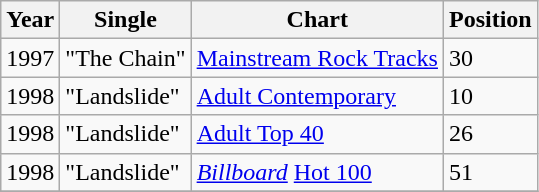<table class="wikitable sortable" border="1">
<tr>
<th align="left">Year</th>
<th align="left">Single</th>
<th align="left">Chart</th>
<th align="left">Position</th>
</tr>
<tr>
<td align="left">1997</td>
<td align="left">"The Chain"</td>
<td align="left"><a href='#'>Mainstream Rock Tracks</a></td>
<td align="left">30</td>
</tr>
<tr>
<td align="left">1998</td>
<td align="left">"Landslide"</td>
<td align="left"><a href='#'>Adult Contemporary</a></td>
<td align="left">10</td>
</tr>
<tr>
<td align="left">1998</td>
<td align="left">"Landslide"</td>
<td align="left"><a href='#'>Adult Top 40</a></td>
<td align="left">26</td>
</tr>
<tr>
<td align="left">1998</td>
<td align="left">"Landslide"</td>
<td align="left"><em><a href='#'>Billboard</a></em> <a href='#'>Hot 100</a></td>
<td align="left">51</td>
</tr>
<tr>
</tr>
</table>
